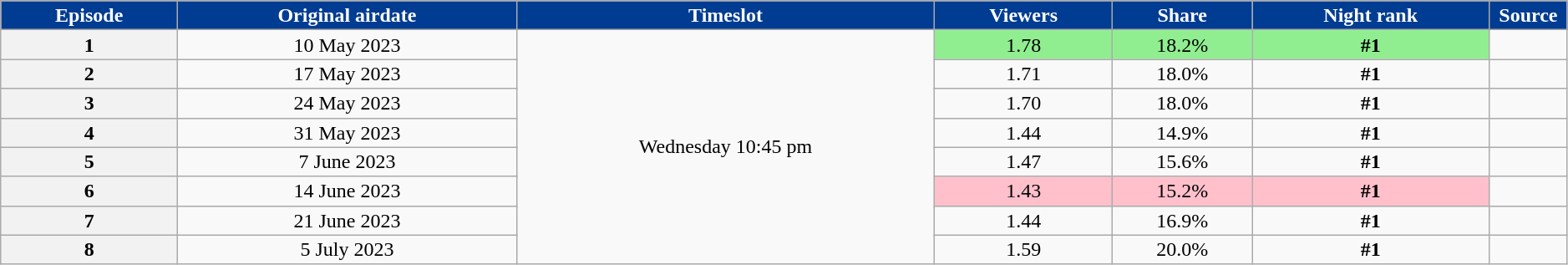<table class="wikitable plainrowheaders" style="text-align:center; line-height:16px; width:99%">
<tr>
<th style="background:#003C92; color:white">Episode</th>
<th style="background:#003C92; color:white">Original airdate</th>
<th style="background:#003C92; color:white">Timeslot</th>
<th style="background:#003C92; color:white">Viewers<br></th>
<th style="background:#003C92; color:white">Share</th>
<th style="background:#003C92; color:white">Night rank</th>
<th style="background:#003C92; color:white; width:05%">Source</th>
</tr>
<tr>
<th>1</th>
<td>10 May 2023</td>
<td rowspan=8>Wednesday 10:45 pm</td>
<td bgcolor=#90EE90>1.78</td>
<td bgcolor=#90EE90>18.2%</td>
<td bgcolor=#90EE90><strong>#1</strong></td>
<td></td>
</tr>
<tr>
<th>2</th>
<td>17 May 2023</td>
<td>1.71</td>
<td>18.0%</td>
<td><strong>#1</strong></td>
<td></td>
</tr>
<tr>
<th>3</th>
<td>24 May 2023</td>
<td>1.70</td>
<td>18.0%</td>
<td><strong>#1</strong></td>
<td></td>
</tr>
<tr>
<th>4</th>
<td>31 May 2023</td>
<td>1.44</td>
<td>14.9%</td>
<td><strong>#1</strong></td>
<td></td>
</tr>
<tr>
<th>5</th>
<td>7 June 2023</td>
<td>1.47</td>
<td>15.6%</td>
<td><strong>#1</strong></td>
<td></td>
</tr>
<tr>
<th>6</th>
<td>14 June 2023</td>
<td bgcolor=#FFC0CB>1.43</td>
<td bgcolor=#FFC0CB>15.2%</td>
<td bgcolor=#FFC0CB><strong>#1</strong></td>
<td></td>
</tr>
<tr>
<th>7</th>
<td>21 June 2023</td>
<td>1.44</td>
<td>16.9%</td>
<td><strong>#1</strong></td>
<td></td>
</tr>
<tr>
<th>8</th>
<td>5 July 2023</td>
<td>1.59</td>
<td>20.0%</td>
<td><strong>#1</strong></td>
<td></td>
</tr>
</table>
